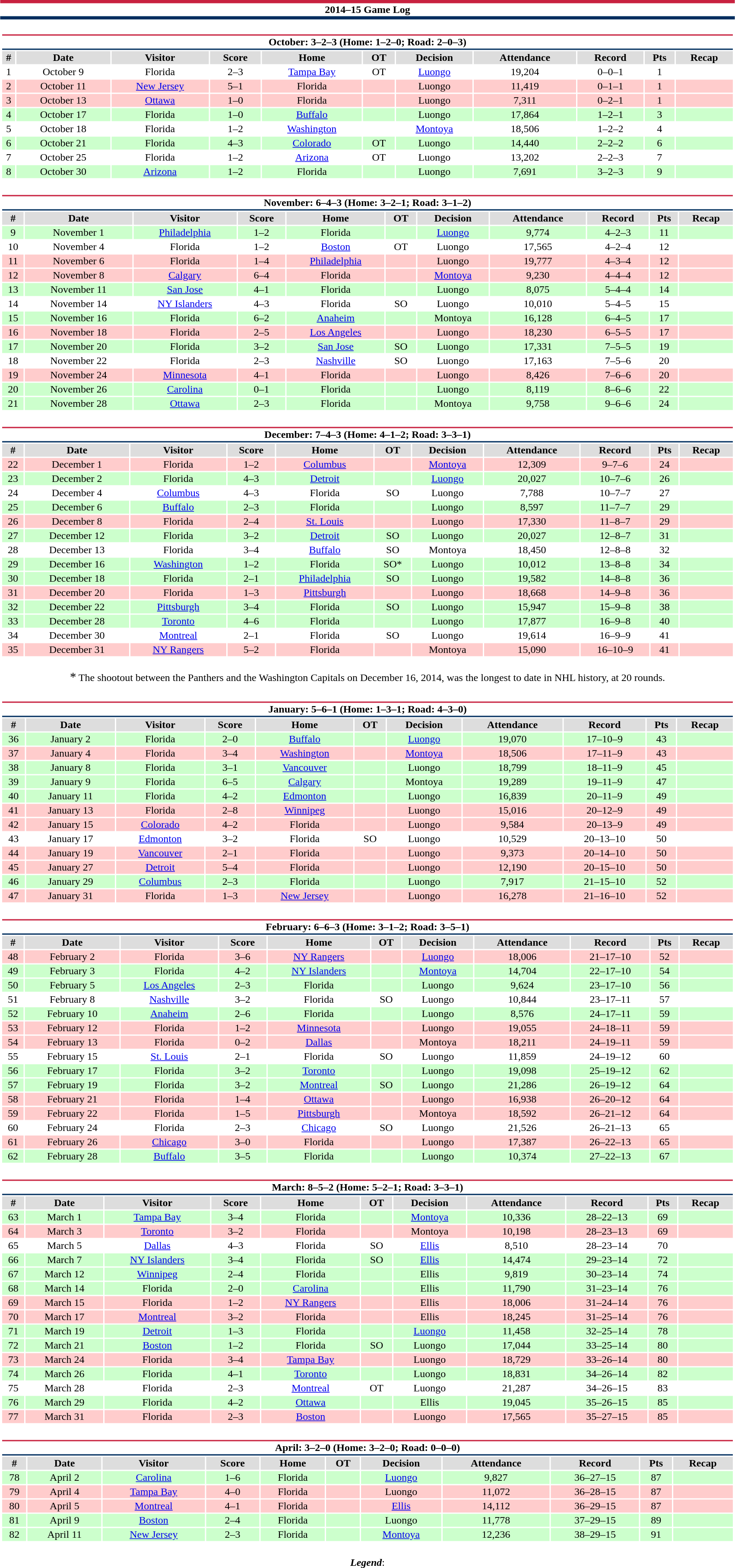<table class="toccolours" style="width:90%; clear:both; margin:1.5em auto; text-align:center;">
<tr>
<th colspan="12" style="background:#fff; border-top:#C8213F 5px solid; border-bottom:#002E5F 5px solid;">2014–15 Game Log</th>
</tr>
<tr>
<td colspan=12><br><table class="toccolours collapsible collapsed" style="width:100%;">
<tr>
<th colspan="12" style="background:#fff; border-top:#C8213F 2px solid; border-bottom:#002E5F 2px solid;">October: 3–2–3 (Home: 1–2–0; Road: 2–0–3)</th>
</tr>
<tr style="text-align:center; background:#ddd;">
<th>#</th>
<th>Date</th>
<th>Visitor</th>
<th>Score</th>
<th>Home</th>
<th>OT</th>
<th>Decision</th>
<th>Attendance</th>
<th>Record</th>
<th>Pts</th>
<th>Recap</th>
</tr>
<tr style="background:#fff;">
<td>1</td>
<td>October 9</td>
<td>Florida</td>
<td>2–3</td>
<td><a href='#'>Tampa Bay</a></td>
<td>OT</td>
<td><a href='#'>Luongo</a></td>
<td>19,204</td>
<td>0–0–1</td>
<td>1</td>
<td></td>
</tr>
<tr style="background:#fcc;">
<td>2</td>
<td>October 11</td>
<td><a href='#'>New Jersey</a></td>
<td>5–1</td>
<td>Florida</td>
<td></td>
<td>Luongo</td>
<td>11,419</td>
<td>0–1–1</td>
<td>1</td>
<td></td>
</tr>
<tr style="background:#fcc;">
<td>3</td>
<td>October 13</td>
<td><a href='#'>Ottawa</a></td>
<td>1–0</td>
<td>Florida</td>
<td></td>
<td>Luongo</td>
<td>7,311</td>
<td>0–2–1</td>
<td>1</td>
<td></td>
</tr>
<tr style="background:#cfc;">
<td>4</td>
<td>October 17</td>
<td>Florida</td>
<td>1–0</td>
<td><a href='#'>Buffalo</a></td>
<td></td>
<td>Luongo</td>
<td>17,864</td>
<td>1–2–1</td>
<td>3</td>
<td></td>
</tr>
<tr style="background:#fff;">
<td>5</td>
<td>October 18</td>
<td>Florida</td>
<td>1–2</td>
<td><a href='#'>Washington</a></td>
<td></td>
<td><a href='#'>Montoya</a></td>
<td>18,506</td>
<td>1–2–2</td>
<td>4</td>
<td></td>
</tr>
<tr style="background:#cfc;">
<td>6</td>
<td>October 21</td>
<td>Florida</td>
<td>4–3</td>
<td><a href='#'>Colorado</a></td>
<td>OT</td>
<td>Luongo</td>
<td>14,440</td>
<td>2–2–2</td>
<td>6</td>
<td></td>
</tr>
<tr style="background:#fff;">
<td>7</td>
<td>October 25</td>
<td>Florida</td>
<td>1–2</td>
<td><a href='#'>Arizona</a></td>
<td>OT</td>
<td>Luongo</td>
<td>13,202</td>
<td>2–2–3</td>
<td>7</td>
<td></td>
</tr>
<tr style="background:#cfc;">
<td>8</td>
<td>October 30</td>
<td><a href='#'>Arizona</a></td>
<td>1–2</td>
<td>Florida</td>
<td></td>
<td>Luongo</td>
<td>7,691</td>
<td>3–2–3</td>
<td>9</td>
<td></td>
</tr>
</table>
</td>
</tr>
<tr>
<td colspan=12><br><table class="toccolours collapsible collapsed" style="width:100%;">
<tr>
<th colspan="12" style="background:#fff; border-top:#C8213F 2px solid; border-bottom:#002E5F 2px solid;">November: 6–4–3 (Home: 3–2–1; Road: 3–1–2)</th>
</tr>
<tr style="text-align:center; background:#ddd;">
<th>#</th>
<th>Date</th>
<th>Visitor</th>
<th>Score</th>
<th>Home</th>
<th>OT</th>
<th>Decision</th>
<th>Attendance</th>
<th>Record</th>
<th>Pts</th>
<th>Recap</th>
</tr>
<tr style="background:#cfc;">
<td>9</td>
<td>November 1</td>
<td><a href='#'>Philadelphia</a></td>
<td>1–2</td>
<td>Florida</td>
<td></td>
<td><a href='#'>Luongo</a></td>
<td>9,774</td>
<td>4–2–3</td>
<td>11</td>
<td></td>
</tr>
<tr style="background:#fff;">
<td>10</td>
<td>November 4</td>
<td>Florida</td>
<td>1–2</td>
<td><a href='#'>Boston</a></td>
<td>OT</td>
<td>Luongo</td>
<td>17,565</td>
<td>4–2–4</td>
<td>12</td>
<td></td>
</tr>
<tr style="background:#fcc;">
<td>11</td>
<td>November 6</td>
<td>Florida</td>
<td>1–4</td>
<td><a href='#'>Philadelphia</a></td>
<td></td>
<td>Luongo</td>
<td>19,777</td>
<td>4–3–4</td>
<td>12</td>
<td></td>
</tr>
<tr style="background:#fcc;">
<td>12</td>
<td>November 8</td>
<td><a href='#'>Calgary</a></td>
<td>6–4</td>
<td>Florida</td>
<td></td>
<td><a href='#'>Montoya</a></td>
<td>9,230</td>
<td>4–4–4</td>
<td>12</td>
<td></td>
</tr>
<tr style="background:#cfc;">
<td>13</td>
<td>November 11</td>
<td><a href='#'>San Jose</a></td>
<td>4–1</td>
<td>Florida</td>
<td></td>
<td>Luongo</td>
<td>8,075</td>
<td>5–4–4</td>
<td>14</td>
<td></td>
</tr>
<tr style="background:#fff;">
<td>14</td>
<td>November 14</td>
<td><a href='#'>NY Islanders</a></td>
<td>4–3</td>
<td>Florida</td>
<td>SO</td>
<td>Luongo</td>
<td>10,010</td>
<td>5–4–5</td>
<td>15</td>
<td></td>
</tr>
<tr style="background:#cfc;">
<td>15</td>
<td>November 16</td>
<td>Florida</td>
<td>6–2</td>
<td><a href='#'>Anaheim</a></td>
<td></td>
<td>Montoya</td>
<td>16,128</td>
<td>6–4–5</td>
<td>17</td>
<td></td>
</tr>
<tr style="background:#fcc;">
<td>16</td>
<td>November 18</td>
<td>Florida</td>
<td>2–5</td>
<td><a href='#'>Los Angeles</a></td>
<td></td>
<td>Luongo</td>
<td>18,230</td>
<td>6–5–5</td>
<td>17</td>
<td></td>
</tr>
<tr style="background:#cfc;">
<td>17</td>
<td>November 20</td>
<td>Florida</td>
<td>3–2</td>
<td><a href='#'>San Jose</a></td>
<td>SO</td>
<td>Luongo</td>
<td>17,331</td>
<td>7–5–5</td>
<td>19</td>
<td></td>
</tr>
<tr style="background:#fff;">
<td>18</td>
<td>November 22</td>
<td>Florida</td>
<td>2–3</td>
<td><a href='#'>Nashville</a></td>
<td>SO</td>
<td>Luongo</td>
<td>17,163</td>
<td>7–5–6</td>
<td>20</td>
<td></td>
</tr>
<tr style="background:#fcc;">
<td>19</td>
<td>November 24</td>
<td><a href='#'>Minnesota</a></td>
<td>4–1</td>
<td>Florida</td>
<td></td>
<td>Luongo</td>
<td>8,426</td>
<td>7–6–6</td>
<td>20</td>
<td></td>
</tr>
<tr style="background:#cfc;">
<td>20</td>
<td>November 26</td>
<td><a href='#'>Carolina</a></td>
<td>0–1</td>
<td>Florida</td>
<td></td>
<td>Luongo</td>
<td>8,119</td>
<td>8–6–6</td>
<td>22</td>
<td></td>
</tr>
<tr style="background:#cfc;">
<td>21</td>
<td>November 28</td>
<td><a href='#'>Ottawa</a></td>
<td>2–3</td>
<td>Florida</td>
<td></td>
<td>Montoya</td>
<td>9,758</td>
<td>9–6–6</td>
<td>24</td>
<td></td>
</tr>
</table>
</td>
</tr>
<tr>
<td colspan=12><br><table class="toccolours collapsible collapsed" style="width:100%;">
<tr>
<th colspan="12" style="background:#fff; border-top:#C8213F 2px solid; border-bottom:#002E5F 2px solid;">December: 7–4–3 (Home: 4–1–2; Road: 3–3–1)</th>
</tr>
<tr style="text-align:center; background:#ddd;">
<th>#</th>
<th>Date</th>
<th>Visitor</th>
<th>Score</th>
<th>Home</th>
<th>OT</th>
<th>Decision</th>
<th>Attendance</th>
<th>Record</th>
<th>Pts</th>
<th>Recap</th>
</tr>
<tr style="background:#fcc;">
<td>22</td>
<td>December 1</td>
<td>Florida</td>
<td>1–2</td>
<td><a href='#'>Columbus</a></td>
<td></td>
<td><a href='#'>Montoya</a></td>
<td>12,309</td>
<td>9–7–6</td>
<td>24</td>
<td></td>
</tr>
<tr style="background:#cfc;">
<td>23</td>
<td>December 2</td>
<td>Florida</td>
<td>4–3</td>
<td><a href='#'>Detroit</a></td>
<td></td>
<td><a href='#'>Luongo</a></td>
<td>20,027</td>
<td>10–7–6</td>
<td>26</td>
<td></td>
</tr>
<tr style="background:#fff;">
<td>24</td>
<td>December 4</td>
<td><a href='#'>Columbus</a></td>
<td>4–3</td>
<td>Florida</td>
<td>SO</td>
<td>Luongo</td>
<td>7,788</td>
<td>10–7–7</td>
<td>27</td>
<td></td>
</tr>
<tr style="background:#cfc;">
<td>25</td>
<td>December 6</td>
<td><a href='#'>Buffalo</a></td>
<td>2–3</td>
<td>Florida</td>
<td></td>
<td>Luongo</td>
<td>8,597</td>
<td>11–7–7</td>
<td>29</td>
<td></td>
</tr>
<tr style="background:#fcc;">
<td>26</td>
<td>December 8</td>
<td>Florida</td>
<td>2–4</td>
<td><a href='#'>St. Louis</a></td>
<td></td>
<td>Luongo</td>
<td>17,330</td>
<td>11–8–7</td>
<td>29</td>
<td></td>
</tr>
<tr style="background:#cfc;">
<td>27</td>
<td>December 12</td>
<td>Florida</td>
<td>3–2</td>
<td><a href='#'>Detroit</a></td>
<td>SO</td>
<td>Luongo</td>
<td>20,027</td>
<td>12–8–7</td>
<td>31</td>
<td></td>
</tr>
<tr style="background:#fff;">
<td>28</td>
<td>December 13</td>
<td>Florida</td>
<td>3–4</td>
<td><a href='#'>Buffalo</a></td>
<td>SO</td>
<td>Montoya</td>
<td>18,450</td>
<td>12–8–8</td>
<td>32</td>
<td></td>
</tr>
<tr style="background:#cfc;">
<td>29</td>
<td>December 16</td>
<td><a href='#'>Washington</a></td>
<td>1–2</td>
<td>Florida</td>
<td>SO*</td>
<td>Luongo</td>
<td>10,012</td>
<td>13–8–8</td>
<td>34</td>
<td></td>
</tr>
<tr style="background:#cfc;">
<td>30</td>
<td>December 18</td>
<td>Florida</td>
<td>2–1</td>
<td><a href='#'>Philadelphia</a></td>
<td>SO</td>
<td>Luongo</td>
<td>19,582</td>
<td>14–8–8</td>
<td>36</td>
<td></td>
</tr>
<tr style="background:#fcc;">
<td>31</td>
<td>December 20</td>
<td>Florida</td>
<td>1–3</td>
<td><a href='#'>Pittsburgh</a></td>
<td></td>
<td>Luongo</td>
<td>18,668</td>
<td>14–9–8</td>
<td>36</td>
<td></td>
</tr>
<tr style="background:#cfc;">
<td>32</td>
<td>December 22</td>
<td><a href='#'>Pittsburgh</a></td>
<td>3–4</td>
<td>Florida</td>
<td>SO</td>
<td>Luongo</td>
<td>15,947</td>
<td>15–9–8</td>
<td>38</td>
<td></td>
</tr>
<tr style="background:#cfc;">
<td>33</td>
<td>December 28</td>
<td><a href='#'>Toronto</a></td>
<td>4–6</td>
<td>Florida</td>
<td></td>
<td>Luongo</td>
<td>17,877</td>
<td>16–9–8</td>
<td>40</td>
<td></td>
</tr>
<tr style="background:#fff;">
<td>34</td>
<td>December 30</td>
<td><a href='#'>Montreal</a></td>
<td>2–1</td>
<td>Florida</td>
<td>SO</td>
<td>Luongo</td>
<td>19,614</td>
<td>16–9–9</td>
<td>41</td>
<td></td>
</tr>
<tr style="background:#fcc;">
<td>35</td>
<td>December 31</td>
<td><a href='#'>NY Rangers</a></td>
<td>5–2</td>
<td>Florida</td>
<td></td>
<td>Montoya</td>
<td>15,090</td>
<td>16–10–9</td>
<td>41</td>
<td></td>
</tr>
<tr>
<td colspan="11" style="text-align:center;"><br><big>*</big> The shootout between the Panthers and the Washington Capitals on December 16, 2014, was the longest to date in NHL history, at 20 rounds.</td>
</tr>
</table>
</td>
</tr>
<tr>
<td colspan=12><br><table class="toccolours collapsible collapsed" style="width:100%;">
<tr>
<th colspan="12" style="background:#fff; border-top:#C8213F 2px solid; border-bottom:#002E5F 2px solid;">January: 5–6–1 (Home: 1–3–1; Road: 4–3–0)</th>
</tr>
<tr style="text-align:center; background:#ddd;">
<th>#</th>
<th>Date</th>
<th>Visitor</th>
<th>Score</th>
<th>Home</th>
<th>OT</th>
<th>Decision</th>
<th>Attendance</th>
<th>Record</th>
<th>Pts</th>
<th>Recap</th>
</tr>
<tr style="background:#cfc;">
<td>36</td>
<td>January 2</td>
<td>Florida</td>
<td>2–0</td>
<td><a href='#'>Buffalo</a></td>
<td></td>
<td><a href='#'>Luongo</a></td>
<td>19,070</td>
<td>17–10–9</td>
<td>43</td>
<td></td>
</tr>
<tr style="background:#fcc;">
<td>37</td>
<td>January 4</td>
<td>Florida</td>
<td>3–4</td>
<td><a href='#'>Washington</a></td>
<td></td>
<td><a href='#'>Montoya</a></td>
<td>18,506</td>
<td>17–11–9</td>
<td>43</td>
<td></td>
</tr>
<tr style="background:#cfc;">
<td>38</td>
<td>January 8</td>
<td>Florida</td>
<td>3–1</td>
<td><a href='#'>Vancouver</a></td>
<td></td>
<td>Luongo</td>
<td>18,799</td>
<td>18–11–9</td>
<td>45</td>
<td></td>
</tr>
<tr style="background:#cfc;">
<td>39</td>
<td>January 9</td>
<td>Florida</td>
<td>6–5</td>
<td><a href='#'>Calgary</a></td>
<td></td>
<td>Montoya</td>
<td>19,289</td>
<td>19–11–9</td>
<td>47</td>
<td></td>
</tr>
<tr style="background:#cfc;">
<td>40</td>
<td>January 11</td>
<td>Florida</td>
<td>4–2</td>
<td><a href='#'>Edmonton</a></td>
<td></td>
<td>Luongo</td>
<td>16,839</td>
<td>20–11–9</td>
<td>49</td>
<td></td>
</tr>
<tr style="background:#fcc;">
<td>41</td>
<td>January 13</td>
<td>Florida</td>
<td>2–8</td>
<td><a href='#'>Winnipeg</a></td>
<td></td>
<td>Luongo</td>
<td>15,016</td>
<td>20–12–9</td>
<td>49</td>
<td></td>
</tr>
<tr style="background:#fcc;">
<td>42</td>
<td>January 15</td>
<td><a href='#'>Colorado</a></td>
<td>4–2</td>
<td>Florida</td>
<td></td>
<td>Luongo</td>
<td>9,584</td>
<td>20–13–9</td>
<td>49</td>
<td></td>
</tr>
<tr style="background:#fff;">
<td>43</td>
<td>January 17</td>
<td><a href='#'>Edmonton</a></td>
<td>3–2</td>
<td>Florida</td>
<td>SO</td>
<td>Luongo</td>
<td>10,529</td>
<td>20–13–10</td>
<td>50</td>
<td></td>
</tr>
<tr style="background:#fcc;">
<td>44</td>
<td>January 19</td>
<td><a href='#'>Vancouver</a></td>
<td>2–1</td>
<td>Florida</td>
<td></td>
<td>Luongo</td>
<td>9,373</td>
<td>20–14–10</td>
<td>50</td>
<td></td>
</tr>
<tr style="background:#fcc;">
<td>45</td>
<td>January 27</td>
<td><a href='#'>Detroit</a></td>
<td>5–4</td>
<td>Florida</td>
<td></td>
<td>Luongo</td>
<td>12,190</td>
<td>20–15–10</td>
<td>50</td>
<td></td>
</tr>
<tr style="background:#cfc;">
<td>46</td>
<td>January 29</td>
<td><a href='#'>Columbus</a></td>
<td>2–3</td>
<td>Florida</td>
<td></td>
<td>Luongo</td>
<td>7,917</td>
<td>21–15–10</td>
<td>52</td>
<td></td>
</tr>
<tr style="background:#fcc;">
<td>47</td>
<td>January 31</td>
<td>Florida</td>
<td>1–3</td>
<td><a href='#'>New Jersey</a></td>
<td></td>
<td>Luongo</td>
<td>16,278</td>
<td>21–16–10</td>
<td>52</td>
<td></td>
</tr>
</table>
</td>
</tr>
<tr>
<td colspan=12><br><table class="toccolours collapsible collapsed" style="width:100%;">
<tr>
<th colspan="12" style="background:#fff; border-top:#C8213F 2px solid; border-bottom:#002E5F 2px solid;">February: 6–6–3 (Home: 3–1–2; Road: 3–5–1)</th>
</tr>
<tr style="text-align:center; background:#ddd;">
<th>#</th>
<th>Date</th>
<th>Visitor</th>
<th>Score</th>
<th>Home</th>
<th>OT</th>
<th>Decision</th>
<th>Attendance</th>
<th>Record</th>
<th>Pts</th>
<th>Recap</th>
</tr>
<tr style="background:#fcc;">
<td>48</td>
<td>February 2</td>
<td>Florida</td>
<td>3–6</td>
<td><a href='#'>NY Rangers</a></td>
<td></td>
<td><a href='#'>Luongo</a></td>
<td>18,006</td>
<td>21–17–10</td>
<td>52</td>
<td></td>
</tr>
<tr style="background:#cfc;">
<td>49</td>
<td>February 3</td>
<td>Florida</td>
<td>4–2</td>
<td><a href='#'>NY Islanders</a></td>
<td></td>
<td><a href='#'>Montoya</a></td>
<td>14,704</td>
<td>22–17–10</td>
<td>54</td>
<td></td>
</tr>
<tr style="background:#cfc;">
<td>50</td>
<td>February 5</td>
<td><a href='#'>Los Angeles</a></td>
<td>2–3</td>
<td>Florida</td>
<td></td>
<td>Luongo</td>
<td>9,624</td>
<td>23–17–10</td>
<td>56</td>
<td></td>
</tr>
<tr style="background:#fff;">
<td>51</td>
<td>February 8</td>
<td><a href='#'>Nashville</a></td>
<td>3–2</td>
<td>Florida</td>
<td>SO</td>
<td>Luongo</td>
<td>10,844</td>
<td>23–17–11</td>
<td>57</td>
<td></td>
</tr>
<tr style="background:#cfc;">
<td>52</td>
<td>February 10</td>
<td><a href='#'>Anaheim</a></td>
<td>2–6</td>
<td>Florida</td>
<td></td>
<td>Luongo</td>
<td>8,576</td>
<td>24–17–11</td>
<td>59</td>
<td></td>
</tr>
<tr style="background:#fcc;">
<td>53</td>
<td>February 12</td>
<td>Florida</td>
<td>1–2</td>
<td><a href='#'>Minnesota</a></td>
<td></td>
<td>Luongo</td>
<td>19,055</td>
<td>24–18–11</td>
<td>59</td>
<td></td>
</tr>
<tr style="background:#fcc;">
<td>54</td>
<td>February 13</td>
<td>Florida</td>
<td>0–2</td>
<td><a href='#'>Dallas</a></td>
<td></td>
<td>Montoya</td>
<td>18,211</td>
<td>24–19–11</td>
<td>59</td>
<td></td>
</tr>
<tr style="background:#fff;">
<td>55</td>
<td>February 15</td>
<td><a href='#'>St. Louis</a></td>
<td>2–1</td>
<td>Florida</td>
<td>SO</td>
<td>Luongo</td>
<td>11,859</td>
<td>24–19–12</td>
<td>60</td>
<td></td>
</tr>
<tr style="background:#cfc;">
<td>56</td>
<td>February 17</td>
<td>Florida</td>
<td>3–2</td>
<td><a href='#'>Toronto</a></td>
<td></td>
<td>Luongo</td>
<td>19,098</td>
<td>25–19–12</td>
<td>62</td>
<td></td>
</tr>
<tr style="background:#cfc;">
<td>57</td>
<td>February 19</td>
<td>Florida</td>
<td>3–2</td>
<td><a href='#'>Montreal</a></td>
<td>SO</td>
<td>Luongo</td>
<td>21,286</td>
<td>26–19–12</td>
<td>64</td>
<td></td>
</tr>
<tr style="background:#fcc;">
<td>58</td>
<td>February 21</td>
<td>Florida</td>
<td>1–4</td>
<td><a href='#'>Ottawa</a></td>
<td></td>
<td>Luongo</td>
<td>16,938</td>
<td>26–20–12</td>
<td>64</td>
<td></td>
</tr>
<tr style="background:#fcc;">
<td>59</td>
<td>February 22</td>
<td>Florida</td>
<td>1–5</td>
<td><a href='#'>Pittsburgh</a></td>
<td></td>
<td>Montoya</td>
<td>18,592</td>
<td>26–21–12</td>
<td>64</td>
<td></td>
</tr>
<tr style="background:#fff;">
<td>60</td>
<td>February 24</td>
<td>Florida</td>
<td>2–3</td>
<td><a href='#'>Chicago</a></td>
<td>SO</td>
<td>Luongo</td>
<td>21,526</td>
<td>26–21–13</td>
<td>65</td>
<td></td>
</tr>
<tr style="background:#fcc;">
<td>61</td>
<td>February 26</td>
<td><a href='#'>Chicago</a></td>
<td>3–0</td>
<td>Florida</td>
<td></td>
<td>Luongo</td>
<td>17,387</td>
<td>26–22–13</td>
<td>65</td>
<td></td>
</tr>
<tr style="background:#cfc;">
<td>62</td>
<td>February 28</td>
<td><a href='#'>Buffalo</a></td>
<td>3–5</td>
<td>Florida</td>
<td></td>
<td>Luongo</td>
<td>10,374</td>
<td>27–22–13</td>
<td>67</td>
<td></td>
</tr>
</table>
</td>
</tr>
<tr>
<td colspan=12><br><table class="toccolours collapsible collapsed" style="width:100%;">
<tr>
<th colspan="12" style="background:#fff; border-top:#C8213F 2px solid; border-bottom:#002E5F 2px solid;">March: 8–5–2 (Home: 5–2–1; Road: 3–3–1)</th>
</tr>
<tr style="text-align:center; background:#ddd;">
<th>#</th>
<th>Date</th>
<th>Visitor</th>
<th>Score</th>
<th>Home</th>
<th>OT</th>
<th>Decision</th>
<th>Attendance</th>
<th>Record</th>
<th>Pts</th>
<th>Recap</th>
</tr>
<tr style="background:#cfc;">
<td>63</td>
<td>March 1</td>
<td><a href='#'>Tampa Bay</a></td>
<td>3–4</td>
<td>Florida</td>
<td></td>
<td><a href='#'>Montoya</a></td>
<td>10,336</td>
<td>28–22–13</td>
<td>69</td>
<td></td>
</tr>
<tr style="background:#fcc;">
<td>64</td>
<td>March 3</td>
<td><a href='#'>Toronto</a></td>
<td>3–2</td>
<td>Florida</td>
<td></td>
<td>Montoya</td>
<td>10,198</td>
<td>28–23–13</td>
<td>69</td>
<td></td>
</tr>
<tr style="background:#fff;">
<td>65</td>
<td>March 5</td>
<td><a href='#'>Dallas</a></td>
<td>4–3</td>
<td>Florida</td>
<td>SO</td>
<td><a href='#'>Ellis</a></td>
<td>8,510</td>
<td>28–23–14</td>
<td>70</td>
<td></td>
</tr>
<tr style="background:#cfc;">
<td>66</td>
<td>March 7</td>
<td><a href='#'>NY Islanders</a></td>
<td>3–4</td>
<td>Florida</td>
<td>SO</td>
<td><a href='#'>Ellis</a></td>
<td>14,474</td>
<td>29–23–14</td>
<td>72</td>
<td></td>
</tr>
<tr style="background:#cfc;">
<td>67</td>
<td>March 12</td>
<td><a href='#'>Winnipeg</a></td>
<td>2–4</td>
<td>Florida</td>
<td></td>
<td>Ellis</td>
<td>9,819</td>
<td>30–23–14</td>
<td>74</td>
<td></td>
</tr>
<tr style="background:#cfc;">
<td>68</td>
<td>March 14</td>
<td>Florida</td>
<td>2–0</td>
<td><a href='#'>Carolina</a></td>
<td></td>
<td>Ellis</td>
<td>11,790</td>
<td>31–23–14</td>
<td>76</td>
<td></td>
</tr>
<tr style="background:#fcc;">
<td>69</td>
<td>March 15</td>
<td>Florida</td>
<td>1–2</td>
<td><a href='#'>NY Rangers</a></td>
<td></td>
<td>Ellis</td>
<td>18,006</td>
<td>31–24–14</td>
<td>76</td>
<td></td>
</tr>
<tr style="background:#fcc;">
<td>70</td>
<td>March 17</td>
<td><a href='#'>Montreal</a></td>
<td>3–2</td>
<td>Florida</td>
<td></td>
<td>Ellis</td>
<td>18,245</td>
<td>31–25–14</td>
<td>76</td>
<td></td>
</tr>
<tr style="background:#cfc;">
<td>71</td>
<td>March 19</td>
<td><a href='#'>Detroit</a></td>
<td>1–3</td>
<td>Florida</td>
<td></td>
<td><a href='#'>Luongo</a></td>
<td>11,458</td>
<td>32–25–14</td>
<td>78</td>
<td></td>
</tr>
<tr style="background:#cfc;">
<td>72</td>
<td>March 21</td>
<td><a href='#'>Boston</a></td>
<td>1–2</td>
<td>Florida</td>
<td>SO</td>
<td>Luongo</td>
<td>17,044</td>
<td>33–25–14</td>
<td>80</td>
<td></td>
</tr>
<tr style="background:#fcc;">
<td>73</td>
<td>March 24</td>
<td>Florida</td>
<td>3–4</td>
<td><a href='#'>Tampa Bay</a></td>
<td></td>
<td>Luongo</td>
<td>18,729</td>
<td>33–26–14</td>
<td>80</td>
<td></td>
</tr>
<tr style="background:#cfc;">
<td>74</td>
<td>March 26</td>
<td>Florida</td>
<td>4–1</td>
<td><a href='#'>Toronto</a></td>
<td></td>
<td>Luongo</td>
<td>18,831</td>
<td>34–26–14</td>
<td>82</td>
<td></td>
</tr>
<tr style="background:#fff;">
<td>75</td>
<td>March 28</td>
<td>Florida</td>
<td>2–3</td>
<td><a href='#'>Montreal</a></td>
<td>OT</td>
<td>Luongo</td>
<td>21,287</td>
<td>34–26–15</td>
<td>83</td>
<td></td>
</tr>
<tr style="background:#cfc;">
<td>76</td>
<td>March 29</td>
<td>Florida</td>
<td>4–2</td>
<td><a href='#'>Ottawa</a></td>
<td></td>
<td>Ellis</td>
<td>19,045</td>
<td>35–26–15</td>
<td>85</td>
<td></td>
</tr>
<tr style="background:#fcc;">
<td>77</td>
<td>March 31</td>
<td>Florida</td>
<td>2–3</td>
<td><a href='#'>Boston</a></td>
<td></td>
<td>Luongo</td>
<td>17,565</td>
<td>35–27–15</td>
<td>85</td>
<td></td>
</tr>
</table>
</td>
</tr>
<tr>
<td colspan=12><br><table class="toccolours collapsible collapsed" style="width:100%;">
<tr>
<th colspan="12" style="background:#fff; border-top:#C8213F 2px solid; border-bottom:#002E5F 2px solid;">April: 3–2–0 (Home: 3–2–0; Road: 0–0–0)</th>
</tr>
<tr style="text-align:center; background:#ddd;">
<th>#</th>
<th>Date</th>
<th>Visitor</th>
<th>Score</th>
<th>Home</th>
<th>OT</th>
<th>Decision</th>
<th>Attendance</th>
<th>Record</th>
<th>Pts</th>
<th>Recap</th>
</tr>
<tr style="background:#cfc;">
<td>78</td>
<td>April 2</td>
<td><a href='#'>Carolina</a></td>
<td>1–6</td>
<td>Florida</td>
<td></td>
<td><a href='#'>Luongo</a></td>
<td>9,827</td>
<td>36–27–15</td>
<td>87</td>
<td></td>
</tr>
<tr style="background:#fcc;">
<td>79</td>
<td>April 4</td>
<td><a href='#'>Tampa Bay</a></td>
<td>4–0</td>
<td>Florida</td>
<td></td>
<td>Luongo</td>
<td>11,072</td>
<td>36–28–15</td>
<td>87</td>
<td></td>
</tr>
<tr style="background:#fcc;">
<td>80</td>
<td>April 5</td>
<td><a href='#'>Montreal</a></td>
<td>4–1</td>
<td>Florida</td>
<td></td>
<td><a href='#'>Ellis</a></td>
<td>14,112</td>
<td>36–29–15</td>
<td>87</td>
<td></td>
</tr>
<tr style="background:#cfc;">
<td>81</td>
<td>April 9</td>
<td><a href='#'>Boston</a></td>
<td>2–4</td>
<td>Florida</td>
<td></td>
<td>Luongo</td>
<td>11,778</td>
<td>37–29–15</td>
<td>89</td>
<td></td>
</tr>
<tr style="background:#cfc;">
<td>82</td>
<td>April 11</td>
<td><a href='#'>New Jersey</a></td>
<td>2–3</td>
<td>Florida</td>
<td></td>
<td><a href='#'>Montoya</a></td>
<td>12,236</td>
<td>38–29–15</td>
<td>91</td>
<td></td>
</tr>
</table>
</td>
</tr>
<tr>
<td colspan="12" style="text-align:center;"><br><strong><em>Legend</em></strong>:


</td>
</tr>
</table>
